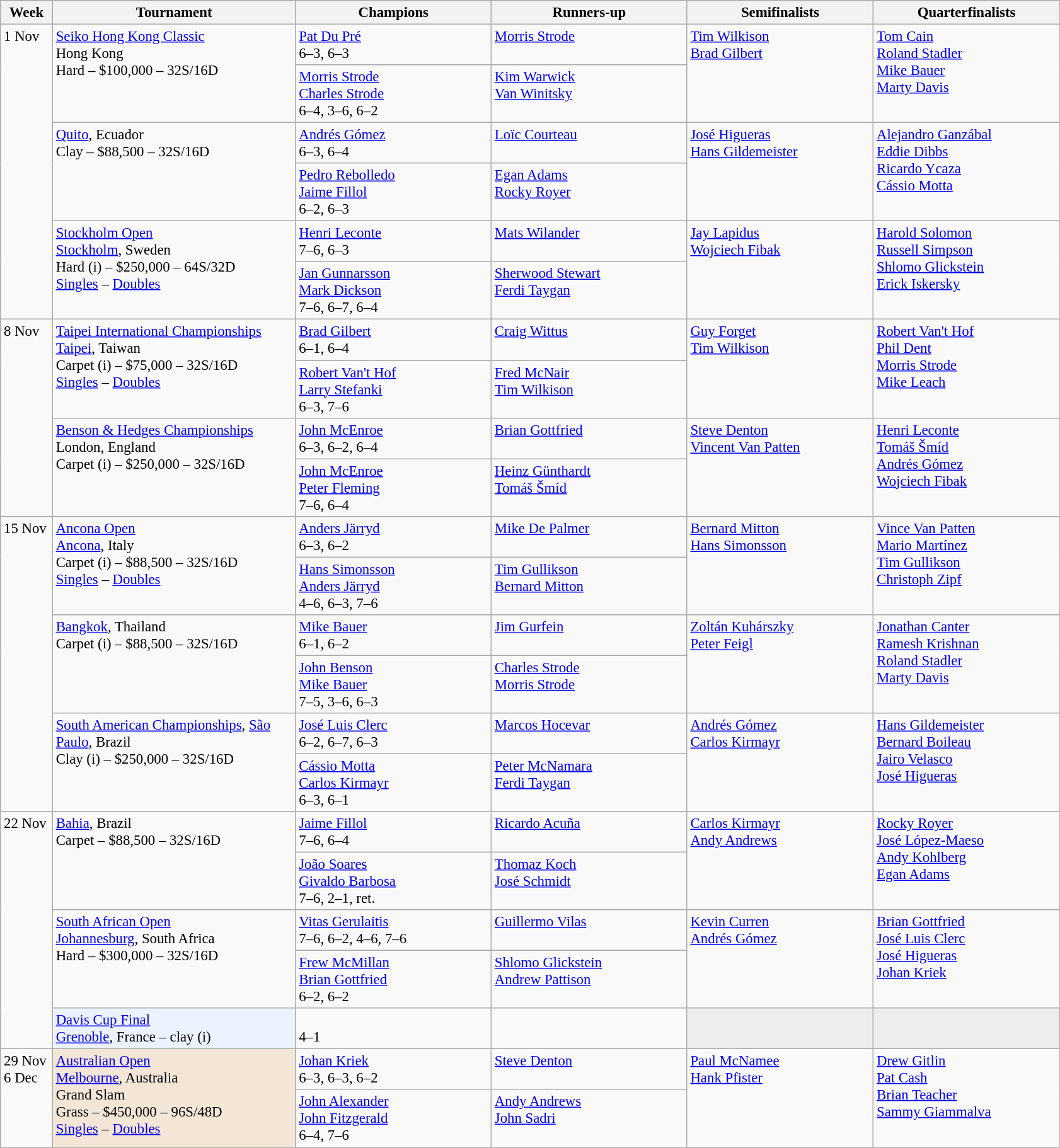<table class=wikitable style=font-size:95%>
<tr>
<th style="width:48px;">Week</th>
<th style="width:250px;">Tournament</th>
<th style="width:200px;">Champions</th>
<th style="width:200px;">Runners-up</th>
<th style="width:190px;">Semifinalists</th>
<th style="width:190px;">Quarterfinalists</th>
</tr>
<tr valign=top>
<td rowspan=6>1 Nov</td>
<td rowspan=2><a href='#'>Seiko Hong Kong Classic</a> <br> Hong Kong <br> Hard – $100,000 – 32S/16D</td>
<td> <a href='#'>Pat Du Pré</a> <br> 6–3, 6–3</td>
<td> <a href='#'>Morris Strode</a></td>
<td rowspan=2> <a href='#'>Tim Wilkison</a> <br>  <a href='#'>Brad Gilbert</a></td>
<td rowspan=2> <a href='#'>Tom Cain</a> <br>  <a href='#'>Roland Stadler</a> <br>  <a href='#'>Mike Bauer</a> <br>  <a href='#'>Marty Davis</a></td>
</tr>
<tr valign=top>
<td> <a href='#'>Morris Strode</a> <br>  <a href='#'>Charles Strode</a> <br> 6–4, 3–6, 6–2</td>
<td> <a href='#'>Kim Warwick</a> <br>  <a href='#'>Van Winitsky</a></td>
</tr>
<tr valign=top>
<td rowspan=2><a href='#'>Quito</a>, Ecuador <br> Clay – $88,500 – 32S/16D</td>
<td> <a href='#'>Andrés Gómez</a> <br> 6–3, 6–4</td>
<td> <a href='#'>Loïc Courteau</a></td>
<td rowspan=2> <a href='#'>José Higueras</a> <br>  <a href='#'>Hans Gildemeister</a></td>
<td rowspan=2> <a href='#'>Alejandro Ganzábal</a> <br>  <a href='#'>Eddie Dibbs</a> <br>  <a href='#'>Ricardo Ycaza</a> <br>  <a href='#'>Cássio Motta</a></td>
</tr>
<tr valign=top>
<td> <a href='#'>Pedro Rebolledo</a> <br>  <a href='#'>Jaime Fillol</a> <br> 6–2, 6–3</td>
<td> <a href='#'>Egan Adams</a> <br>  <a href='#'>Rocky Royer</a></td>
</tr>
<tr valign=top>
<td rowspan="2"><a href='#'>Stockholm Open</a> <br> <a href='#'>Stockholm</a>, Sweden <br> Hard (i) – $250,000 – 64S/32D <br> <a href='#'>Singles</a> – <a href='#'>Doubles</a></td>
<td> <a href='#'>Henri Leconte</a> <br> 7–6, 6–3</td>
<td> <a href='#'>Mats Wilander</a></td>
<td rowspan=2> <a href='#'>Jay Lapidus</a> <br>  <a href='#'>Wojciech Fibak</a></td>
<td rowspan=2> <a href='#'>Harold Solomon</a> <br>  <a href='#'>Russell Simpson</a> <br>  <a href='#'>Shlomo Glickstein</a> <br>  <a href='#'>Erick Iskersky</a></td>
</tr>
<tr valign=top>
<td> <a href='#'>Jan Gunnarsson</a> <br>  <a href='#'>Mark Dickson</a> <br> 7–6, 6–7, 6–4</td>
<td> <a href='#'>Sherwood Stewart</a> <br>  <a href='#'>Ferdi Taygan</a></td>
</tr>
<tr valign=top>
<td rowspan=4>8 Nov</td>
<td rowspan=2><a href='#'>Taipei International Championships</a> <br> <a href='#'>Taipei</a>, Taiwan <br> Carpet (i) – $75,000 – 32S/16D <br> <a href='#'>Singles</a> – <a href='#'>Doubles</a></td>
<td> <a href='#'>Brad Gilbert</a> <br> 6–1, 6–4</td>
<td> <a href='#'>Craig Wittus</a></td>
<td rowspan=2> <a href='#'>Guy Forget</a> <br>  <a href='#'>Tim Wilkison</a></td>
<td rowspan=2> <a href='#'>Robert Van't Hof</a> <br>  <a href='#'>Phil Dent</a> <br>  <a href='#'>Morris Strode</a> <br>  <a href='#'>Mike Leach</a></td>
</tr>
<tr valign=top>
<td> <a href='#'>Robert Van't Hof</a> <br>  <a href='#'>Larry Stefanki</a> <br> 6–3, 7–6</td>
<td> <a href='#'>Fred McNair</a> <br>  <a href='#'>Tim Wilkison</a></td>
</tr>
<tr valign=top>
<td rowspan="2"><a href='#'>Benson & Hedges Championships</a> <br> London, England <br> Carpet (i) – $250,000 – 32S/16D</td>
<td> <a href='#'>John McEnroe</a> <br> 6–3, 6–2, 6–4</td>
<td> <a href='#'>Brian Gottfried</a></td>
<td rowspan=2> <a href='#'>Steve Denton</a> <br>  <a href='#'>Vincent Van Patten</a></td>
<td rowspan=2> <a href='#'>Henri Leconte</a> <br>  <a href='#'>Tomáš Šmíd</a> <br>  <a href='#'>Andrés Gómez</a> <br>  <a href='#'>Wojciech Fibak</a> <br></td>
</tr>
<tr valign=top>
<td> <a href='#'>John McEnroe</a> <br>  <a href='#'>Peter Fleming</a> <br> 7–6, 6–4</td>
<td> <a href='#'>Heinz Günthardt</a> <br>  <a href='#'>Tomáš Šmíd</a></td>
</tr>
<tr valign=top>
<td rowspan=6>15 Nov</td>
<td rowspan=2><a href='#'>Ancona Open</a> <br><a href='#'>Ancona</a>, Italy <br> Carpet (i) – $88,500 – 32S/16D <br> <a href='#'>Singles</a> – <a href='#'>Doubles</a></td>
<td> <a href='#'>Anders Järryd</a> <br> 6–3, 6–2</td>
<td> <a href='#'>Mike De Palmer</a></td>
<td rowspan=2> <a href='#'>Bernard Mitton</a> <br>  <a href='#'>Hans Simonsson</a></td>
<td rowspan=2> <a href='#'>Vince Van Patten</a> <br>  <a href='#'>Mario Martínez</a> <br>  <a href='#'>Tim Gullikson</a> <br>  <a href='#'>Christoph Zipf</a></td>
</tr>
<tr valign=top>
<td> <a href='#'>Hans Simonsson</a> <br>  <a href='#'>Anders Järryd</a> <br> 4–6, 6–3, 7–6</td>
<td> <a href='#'>Tim Gullikson</a> <br>  <a href='#'>Bernard Mitton</a></td>
</tr>
<tr valign=top>
<td rowspan=2><a href='#'>Bangkok</a>, Thailand <br> Carpet (i) – $88,500 – 32S/16D</td>
<td> <a href='#'>Mike Bauer</a> <br> 6–1, 6–2</td>
<td> <a href='#'>Jim Gurfein</a></td>
<td rowspan=2> <a href='#'>Zoltán Kuhárszky</a> <br>  <a href='#'>Peter Feigl</a></td>
<td rowspan=2> <a href='#'>Jonathan Canter</a> <br>  <a href='#'>Ramesh Krishnan</a> <br>  <a href='#'>Roland Stadler</a> <br>  <a href='#'>Marty Davis</a></td>
</tr>
<tr valign=top>
<td> <a href='#'>John Benson</a> <br>  <a href='#'>Mike Bauer</a> <br> 7–5, 3–6, 6–3</td>
<td> <a href='#'>Charles Strode</a> <br>  <a href='#'>Morris Strode</a></td>
</tr>
<tr valign=top>
<td rowspan="2"><a href='#'>South American Championships</a>, <a href='#'>São Paulo</a>, Brazil <br> Clay (i) – $250,000 – 32S/16D</td>
<td> <a href='#'>José Luis Clerc</a> <br> 6–2, 6–7, 6–3</td>
<td> <a href='#'>Marcos Hocevar</a></td>
<td rowspan=2> <a href='#'>Andrés Gómez</a> <br>  <a href='#'>Carlos Kirmayr</a></td>
<td rowspan=2> <a href='#'>Hans Gildemeister</a> <br>  <a href='#'>Bernard Boileau</a> <br>  <a href='#'>Jairo Velasco</a> <br>  <a href='#'>José Higueras</a></td>
</tr>
<tr valign=top>
<td> <a href='#'>Cássio Motta</a> <br>  <a href='#'>Carlos Kirmayr</a> <br> 6–3, 6–1</td>
<td> <a href='#'>Peter McNamara</a> <br>  <a href='#'>Ferdi Taygan</a></td>
</tr>
<tr valign=top>
<td rowspan=5>22 Nov</td>
<td rowspan=2><a href='#'>Bahia</a>, Brazil <br> Carpet – $88,500 – 32S/16D</td>
<td> <a href='#'>Jaime Fillol</a> <br> 7–6, 6–4</td>
<td> <a href='#'>Ricardo Acuña</a></td>
<td rowspan=2> <a href='#'>Carlos Kirmayr</a> <br>  <a href='#'>Andy Andrews</a></td>
<td rowspan=2> <a href='#'>Rocky Royer</a> <br>  <a href='#'>José López-Maeso</a> <br>  <a href='#'>Andy Kohlberg</a> <br>  <a href='#'>Egan Adams</a></td>
</tr>
<tr valign=top>
<td> <a href='#'>João Soares</a> <br>  <a href='#'>Givaldo Barbosa</a> <br> 7–6, 2–1, ret.</td>
<td> <a href='#'>Thomaz Koch</a> <br>  <a href='#'>José Schmidt</a></td>
</tr>
<tr valign=top>
<td rowspan="2"><a href='#'>South African Open</a> <br> <a href='#'>Johannesburg</a>, South Africa <br> Hard – $300,000 – 32S/16D</td>
<td> <a href='#'>Vitas Gerulaitis</a> <br> 7–6, 6–2, 4–6, 7–6</td>
<td> <a href='#'>Guillermo Vilas</a></td>
<td rowspan=2> <a href='#'>Kevin Curren</a> <br>  <a href='#'>Andrés Gómez</a></td>
<td rowspan=2> <a href='#'>Brian Gottfried</a> <br>  <a href='#'>José Luis Clerc</a> <br>  <a href='#'>José Higueras</a> <br>  <a href='#'>Johan Kriek</a></td>
</tr>
<tr valign=top>
<td> <a href='#'>Frew McMillan</a> <br>  <a href='#'>Brian Gottfried</a> <br> 6–2, 6–2</td>
<td> <a href='#'>Shlomo Glickstein</a> <br>  <a href='#'>Andrew Pattison</a></td>
</tr>
<tr valign=top>
<td style="background:#ECF2FF;"><a href='#'>Davis Cup Final</a><br> <a href='#'>Grenoble</a>, France – clay (i)</td>
<td> <br>4–1</td>
<td></td>
<td style="background:#ededed;"></td>
<td style="background:#ededed;"></td>
</tr>
<tr valign=top>
<td rowspan=2>29 Nov <br> 6 Dec</td>
<td style="background:#f3e6d7;" rowspan=2><a href='#'>Australian Open</a> <br> <a href='#'>Melbourne</a>, Australia <br> Grand Slam <br> Grass – $450,000 – 96S/48D <br> <a href='#'>Singles</a> – <a href='#'>Doubles</a></td>
<td> <a href='#'>Johan Kriek</a> <br> 6–3, 6–3, 6–2</td>
<td> <a href='#'>Steve Denton</a></td>
<td rowspan=2> <a href='#'>Paul McNamee</a> <br>  <a href='#'>Hank Pfister</a></td>
<td rowspan=2> <a href='#'>Drew Gitlin</a> <br>  <a href='#'>Pat Cash</a> <br>  <a href='#'>Brian Teacher</a> <br>  <a href='#'>Sammy Giammalva</a></td>
</tr>
<tr valign=top>
<td> <a href='#'>John Alexander</a> <br>  <a href='#'>John Fitzgerald</a> <br> 6–4, 7–6</td>
<td> <a href='#'>Andy Andrews</a> <br>  <a href='#'>John Sadri</a></td>
</tr>
</table>
